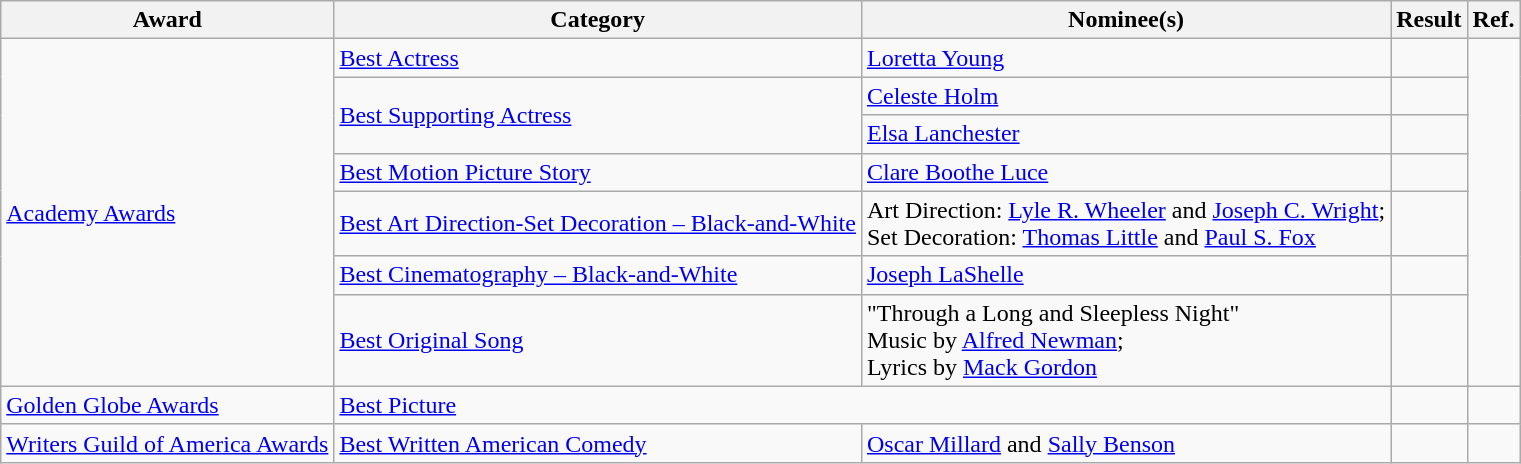<table class="wikitable plainrowheaders">
<tr>
<th>Award</th>
<th>Category</th>
<th>Nominee(s)</th>
<th>Result</th>
<th>Ref.</th>
</tr>
<tr>
<td rowspan="7"><a href='#'>Academy Awards</a></td>
<td><a href='#'>Best Actress</a></td>
<td><a href='#'>Loretta Young</a></td>
<td></td>
<td rowspan="7" align="center"></td>
</tr>
<tr>
<td rowspan="2"><a href='#'>Best Supporting Actress</a></td>
<td><a href='#'>Celeste Holm</a></td>
<td></td>
</tr>
<tr>
<td><a href='#'>Elsa Lanchester</a></td>
<td></td>
</tr>
<tr>
<td><a href='#'>Best Motion Picture Story</a></td>
<td><a href='#'>Clare Boothe Luce</a></td>
<td></td>
</tr>
<tr>
<td><a href='#'>Best Art Direction-Set Decoration – Black-and-White</a></td>
<td>Art Direction: <a href='#'>Lyle R. Wheeler</a> and <a href='#'>Joseph C. Wright</a>; <br> Set Decoration: <a href='#'>Thomas Little</a> and <a href='#'>Paul S. Fox</a></td>
<td></td>
</tr>
<tr>
<td><a href='#'>Best Cinematography – Black-and-White</a></td>
<td><a href='#'>Joseph LaShelle</a></td>
<td></td>
</tr>
<tr>
<td><a href='#'>Best Original Song</a></td>
<td>"Through a Long and Sleepless Night" <br> Music by <a href='#'>Alfred Newman</a>; <br> Lyrics by <a href='#'>Mack Gordon</a></td>
<td></td>
</tr>
<tr>
<td><a href='#'>Golden Globe Awards</a></td>
<td colspan="2"><a href='#'>Best Picture</a></td>
<td></td>
<td align="center"></td>
</tr>
<tr>
<td><a href='#'>Writers Guild of America Awards</a></td>
<td><a href='#'>Best Written American Comedy</a></td>
<td><a href='#'>Oscar Millard</a> and <a href='#'>Sally Benson</a></td>
<td></td>
<td align="center"></td>
</tr>
</table>
